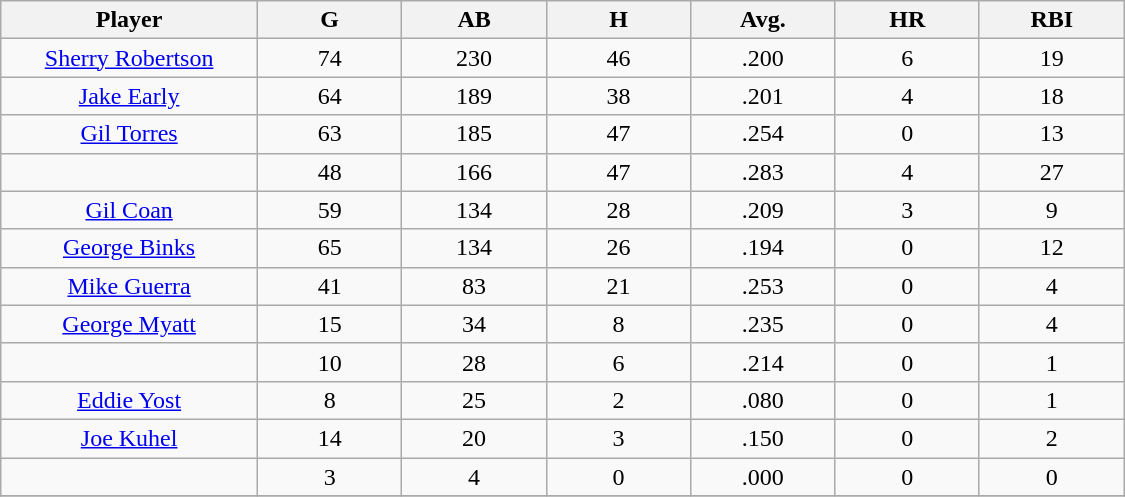<table class="wikitable sortable">
<tr>
<th bgcolor="#DDDDFF" width="16%">Player</th>
<th bgcolor="#DDDDFF" width="9%">G</th>
<th bgcolor="#DDDDFF" width="9%">AB</th>
<th bgcolor="#DDDDFF" width="9%">H</th>
<th bgcolor="#DDDDFF" width="9%">Avg.</th>
<th bgcolor="#DDDDFF" width="9%">HR</th>
<th bgcolor="#DDDDFF" width="9%">RBI</th>
</tr>
<tr align="center">
<td><a href='#'>Sherry Robertson</a></td>
<td>74</td>
<td>230</td>
<td>46</td>
<td>.200</td>
<td>6</td>
<td>19</td>
</tr>
<tr align="center">
<td><a href='#'>Jake Early</a></td>
<td>64</td>
<td>189</td>
<td>38</td>
<td>.201</td>
<td>4</td>
<td>18</td>
</tr>
<tr align="center">
<td><a href='#'>Gil Torres</a></td>
<td>63</td>
<td>185</td>
<td>47</td>
<td>.254</td>
<td>0</td>
<td>13</td>
</tr>
<tr align="center">
<td></td>
<td>48</td>
<td>166</td>
<td>47</td>
<td>.283</td>
<td>4</td>
<td>27</td>
</tr>
<tr align="center">
<td><a href='#'>Gil Coan</a></td>
<td>59</td>
<td>134</td>
<td>28</td>
<td>.209</td>
<td>3</td>
<td>9</td>
</tr>
<tr align="center">
<td><a href='#'>George Binks</a></td>
<td>65</td>
<td>134</td>
<td>26</td>
<td>.194</td>
<td>0</td>
<td>12</td>
</tr>
<tr align="center">
<td><a href='#'>Mike Guerra</a></td>
<td>41</td>
<td>83</td>
<td>21</td>
<td>.253</td>
<td>0</td>
<td>4</td>
</tr>
<tr align="center">
<td><a href='#'>George Myatt</a></td>
<td>15</td>
<td>34</td>
<td>8</td>
<td>.235</td>
<td>0</td>
<td>4</td>
</tr>
<tr align="center">
<td></td>
<td>10</td>
<td>28</td>
<td>6</td>
<td>.214</td>
<td>0</td>
<td>1</td>
</tr>
<tr align="center">
<td><a href='#'>Eddie Yost</a></td>
<td>8</td>
<td>25</td>
<td>2</td>
<td>.080</td>
<td>0</td>
<td>1</td>
</tr>
<tr align="center">
<td><a href='#'>Joe Kuhel</a></td>
<td>14</td>
<td>20</td>
<td>3</td>
<td>.150</td>
<td>0</td>
<td>2</td>
</tr>
<tr align="center">
<td></td>
<td>3</td>
<td>4</td>
<td>0</td>
<td>.000</td>
<td>0</td>
<td>0</td>
</tr>
<tr align="center">
</tr>
</table>
